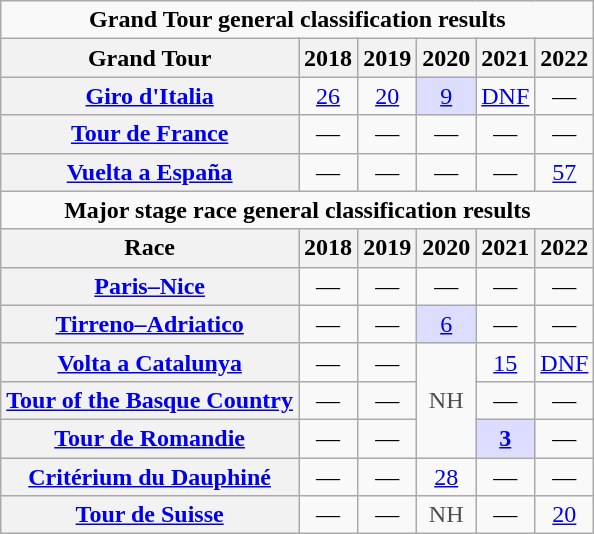<table class="wikitable plainrowheaders">
<tr>
<td colspan=6 align="center"><strong>Grand Tour general classification results</strong></td>
</tr>
<tr>
<th scope="col">Grand Tour</th>
<th scope="col">2018</th>
<th scope="col">2019</th>
<th scope="col">2020</th>
<th scope="col">2021</th>
<th scope="col">2022</th>
</tr>
<tr style="text-align:center;">
<th scope="row"> <a href='#'>Giro d'Italia</a></th>
<td><a href='#'>26</a></td>
<td><a href='#'>20</a></td>
<td style="background:#ddf;"><a href='#'>9</a></td>
<td><a href='#'>DNF</a></td>
<td>—</td>
</tr>
<tr style="text-align:center;">
<th scope="row"> <a href='#'>Tour de France</a></th>
<td>—</td>
<td>—</td>
<td>—</td>
<td>—</td>
<td>—</td>
</tr>
<tr style="text-align:center;">
<th scope="row"> <a href='#'>Vuelta a España</a></th>
<td>—</td>
<td>—</td>
<td>—</td>
<td>—</td>
<td><a href='#'>57</a></td>
</tr>
<tr>
<td colspan=6 align="center"><strong>Major stage race general classification results</strong></td>
</tr>
<tr>
<th scope="col">Race</th>
<th scope="col">2018</th>
<th scope="col">2019</th>
<th scope="col">2020</th>
<th scope="col">2021</th>
<th scope="col">2022</th>
</tr>
<tr style="text-align:center;">
<th scope="row"> <a href='#'>Paris–Nice</a></th>
<td>—</td>
<td>—</td>
<td>—</td>
<td>—</td>
<td>—</td>
</tr>
<tr style="text-align:center;">
<th scope="row"> <a href='#'>Tirreno–Adriatico</a></th>
<td>—</td>
<td>—</td>
<td style="background:#ddf;"><a href='#'>6</a></td>
<td>—</td>
<td>—</td>
</tr>
<tr style="text-align:center;">
<th scope="row"> <a href='#'>Volta a Catalunya</a></th>
<td>—</td>
<td>—</td>
<td style="color:#4d4d4d;" rowspan=3>NH</td>
<td><a href='#'>15</a></td>
<td><a href='#'>DNF</a></td>
</tr>
<tr style="text-align:center;">
<th scope="row"> <a href='#'>Tour of the Basque Country</a></th>
<td>—</td>
<td>—</td>
<td>—</td>
<td>—</td>
</tr>
<tr style="text-align:center;">
<th scope="row"> <a href='#'>Tour de Romandie</a></th>
<td>—</td>
<td>—</td>
<td style="background:#ddf;"><a href='#'><strong>3</strong></a></td>
<td>—</td>
</tr>
<tr style="text-align:center;">
<th scope="row"> <a href='#'>Critérium du Dauphiné</a></th>
<td>—</td>
<td>—</td>
<td><a href='#'>28</a></td>
<td>—</td>
<td>—</td>
</tr>
<tr style="text-align:center;">
<th scope="row"> <a href='#'>Tour de Suisse</a></th>
<td>—</td>
<td>—</td>
<td style="color:#4d4d4d;">NH</td>
<td>—</td>
<td><a href='#'>20</a></td>
</tr>
</table>
